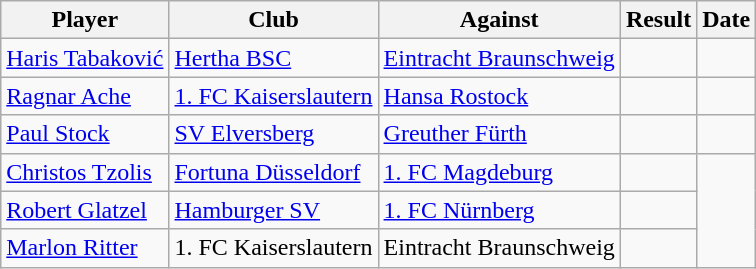<table class="wikitable sortable">
<tr>
<th>Player</th>
<th>Club</th>
<th>Against</th>
<th style="text-align:center">Result</th>
<th>Date</th>
</tr>
<tr>
<td> <a href='#'>Haris Tabaković</a></td>
<td><a href='#'>Hertha BSC</a></td>
<td><a href='#'>Eintracht Braunschweig</a></td>
<td style="text-align:center"></td>
<td></td>
</tr>
<tr>
<td> <a href='#'>Ragnar Ache</a></td>
<td><a href='#'>1. FC Kaiserslautern</a></td>
<td><a href='#'>Hansa Rostock</a></td>
<td style="text-align:center"></td>
<td></td>
</tr>
<tr>
<td> <a href='#'>Paul Stock</a></td>
<td><a href='#'>SV Elversberg</a></td>
<td><a href='#'>Greuther Fürth</a></td>
<td style="text-align:center"></td>
<td></td>
</tr>
<tr>
<td> <a href='#'>Christos Tzolis</a></td>
<td><a href='#'>Fortuna Düsseldorf</a></td>
<td><a href='#'>1. FC Magdeburg</a></td>
<td style="text-align:center"></td>
<td rowspan=3></td>
</tr>
<tr>
<td> <a href='#'>Robert Glatzel</a></td>
<td><a href='#'>Hamburger SV</a></td>
<td><a href='#'>1. FC Nürnberg</a></td>
<td style="text-align:center"></td>
</tr>
<tr>
<td> <a href='#'>Marlon Ritter</a></td>
<td>1. FC Kaiserslautern</td>
<td>Eintracht Braunschweig</td>
<td style="text-align:center"></td>
</tr>
</table>
